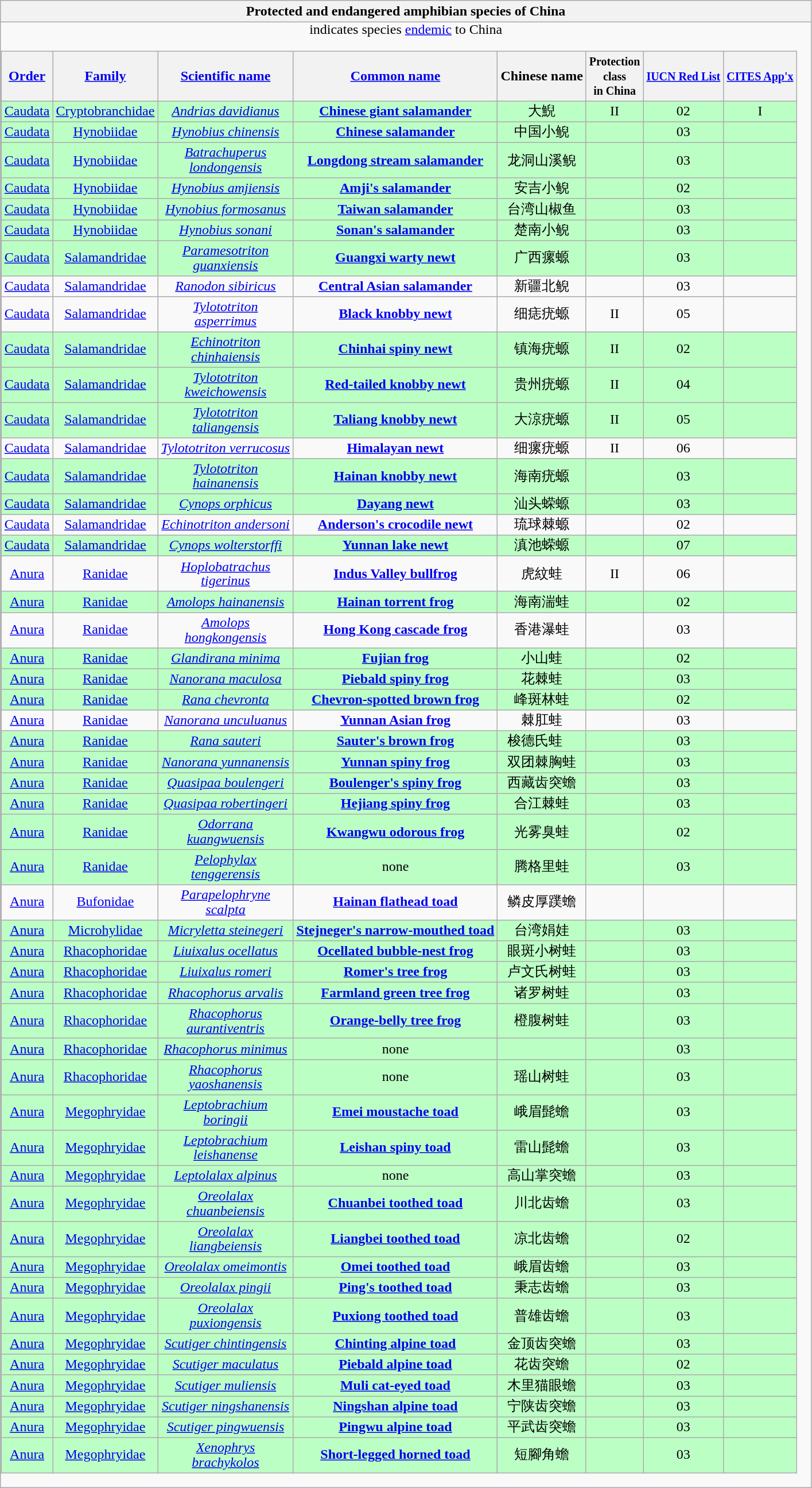<table class="wikitable collapsible">
<tr>
<th>Protected and endangered amphibian species of China</th>
</tr>
<tr>
<td style="padding:0; border:none; text-align:center; line-height:1.05"> indicates species <a href='#'>endemic</a> to China<br><table class="wikitable sortable" style="text-align:center; line-height:1.05">
<tr>
<th scope="col;"><a href='#'>Order</a></th>
<th scope="col;"><a href='#'>Family</a></th>
<th scope="col;"style="width:150px;"><a href='#'>Scientific name</a></th>
<th scope="col;"><a href='#'>Common name</a></th>
<th>Chinese name</th>
<th scope="col;"style="width:30px;"><small>Protection<br>class<br>in China</small></th>
<th scope="col;"><small><a href='#'>IUCN Red List</a></small></th>
<th scope="col;"><small><a href='#'>CITES App'x</a></small></th>
</tr>
<tr style="background: #bcffc5;">
<td><a href='#'>Caudata</a></td>
<td><a href='#'>Cryptobranchidae</a></td>
<td><em><a href='#'>Andrias davidianus</a></em></td>
<td><strong><a href='#'>Chinese giant salamander</a></strong></td>
<td>大鯢</td>
<td>II</td>
<td><span>02</span></td>
<td>I</td>
</tr>
<tr style="background: #bcffc5;">
<td><a href='#'>Caudata</a></td>
<td><a href='#'>Hynobiidae</a></td>
<td><em><a href='#'>Hynobius chinensis</a></em></td>
<td><strong><a href='#'>Chinese salamander</a></strong></td>
<td>中国小鲵</td>
<td></td>
<td><span>03</span></td>
<td></td>
</tr>
<tr style="background: #bcffc5;">
<td><a href='#'>Caudata</a></td>
<td><a href='#'>Hynobiidae</a></td>
<td><em><a href='#'>Batrachuperus londongensis</a></em></td>
<td><strong><a href='#'>Longdong stream salamander</a></strong></td>
<td>龙洞山溪鲵</td>
<td></td>
<td><span>03</span></td>
<td></td>
</tr>
<tr style="background: #bcffc5;">
<td><a href='#'>Caudata</a></td>
<td><a href='#'>Hynobiidae</a></td>
<td><em><a href='#'>Hynobius amjiensis</a></em></td>
<td><strong><a href='#'>Amji's salamander</a></strong></td>
<td>安吉小鲵</td>
<td></td>
<td><span>02</span></td>
<td></td>
</tr>
<tr style="background: #bcffc5;">
<td><a href='#'>Caudata</a></td>
<td><a href='#'>Hynobiidae</a></td>
<td><em><a href='#'>Hynobius formosanus</a></em></td>
<td><strong><a href='#'>Taiwan salamander</a></strong></td>
<td>台湾山椒鱼</td>
<td></td>
<td><span>03</span></td>
<td></td>
</tr>
<tr style="background: #bcffc5;">
<td><a href='#'>Caudata</a></td>
<td><a href='#'>Hynobiidae</a></td>
<td><em><a href='#'>Hynobius sonani</a></em></td>
<td><strong><a href='#'>Sonan's salamander</a></strong></td>
<td>楚南小鲵</td>
<td></td>
<td><span>03</span></td>
<td></td>
</tr>
<tr style="background: #bcffc5;">
<td><a href='#'>Caudata</a></td>
<td><a href='#'>Salamandridae</a></td>
<td><em><a href='#'>Paramesotriton guanxiensis</a></em></td>
<td><strong><a href='#'>Guangxi warty newt</a></strong></td>
<td>广西瘰螈</td>
<td></td>
<td><span>03</span></td>
<td></td>
</tr>
<tr>
<td><a href='#'>Caudata</a></td>
<td><a href='#'>Salamandridae</a></td>
<td><em><a href='#'>Ranodon sibiricus</a></em></td>
<td><strong><a href='#'>Central Asian salamander</a></strong></td>
<td>新疆北鲵</td>
<td></td>
<td><span>03</span></td>
<td></td>
</tr>
<tr>
<td><a href='#'>Caudata</a></td>
<td><a href='#'>Salamandridae</a></td>
<td><em><a href='#'>Tylototriton asperrimus</a></em></td>
<td><strong><a href='#'>Black knobby newt</a></strong></td>
<td>细痣疣螈</td>
<td>II</td>
<td><span>05</span></td>
<td></td>
</tr>
<tr style="background: #bcffc5;">
<td><a href='#'>Caudata</a></td>
<td><a href='#'>Salamandridae</a></td>
<td><em><a href='#'>Echinotriton chinhaiensis</a></em></td>
<td><strong><a href='#'>Chinhai spiny newt</a></strong></td>
<td>镇海疣螈</td>
<td>II</td>
<td><span>02</span></td>
<td></td>
</tr>
<tr style="background: #bcffc5;">
<td><a href='#'>Caudata</a></td>
<td><a href='#'>Salamandridae</a></td>
<td><em><a href='#'>Tylototriton kweichowensis</a></em></td>
<td><strong><a href='#'>Red-tailed knobby newt</a></strong></td>
<td>贵州疣螈</td>
<td>II</td>
<td><span>04</span></td>
<td></td>
</tr>
<tr style="background: #bcffc5;">
<td><a href='#'>Caudata</a></td>
<td><a href='#'>Salamandridae</a></td>
<td><em><a href='#'>Tylototriton taliangensis</a></em></td>
<td><strong><a href='#'>Taliang knobby newt</a></strong></td>
<td>大涼疣螈</td>
<td>II</td>
<td><span>05</span></td>
<td></td>
</tr>
<tr>
<td><a href='#'>Caudata</a></td>
<td><a href='#'>Salamandridae</a></td>
<td><em><a href='#'>Tylototriton verrucosus</a></em></td>
<td><strong><a href='#'>Himalayan newt</a></strong></td>
<td>细瘰疣螈</td>
<td>II</td>
<td><span>06</span></td>
<td></td>
</tr>
<tr style="background: #bcffc5;">
<td><a href='#'>Caudata</a></td>
<td><a href='#'>Salamandridae</a></td>
<td><em><a href='#'>Tylototriton hainanensis</a></em></td>
<td><strong><a href='#'>Hainan knobby newt</a></strong></td>
<td>海南疣螈</td>
<td></td>
<td><span>03</span></td>
<td></td>
</tr>
<tr style="background: #bcffc5;">
<td><a href='#'>Caudata</a></td>
<td><a href='#'>Salamandridae</a></td>
<td><em><a href='#'>Cynops orphicus</a></em></td>
<td><strong><a href='#'>Dayang newt</a></strong></td>
<td>汕头蝾螈</td>
<td></td>
<td><span>03</span></td>
<td></td>
</tr>
<tr>
<td><a href='#'>Caudata</a></td>
<td><a href='#'>Salamandridae</a></td>
<td><em><a href='#'>Echinotriton andersoni</a></em></td>
<td><strong><a href='#'>Anderson's crocodile newt</a></strong></td>
<td>琉球棘螈</td>
<td></td>
<td><span>02</span></td>
<td></td>
</tr>
<tr style="background: #bcffc5;">
<td><a href='#'>Caudata</a></td>
<td><a href='#'>Salamandridae</a></td>
<td><em><a href='#'>Cynops wolterstorffi</a></em></td>
<td><strong><a href='#'>Yunnan lake newt</a></strong></td>
<td>滇池蝾螈</td>
<td></td>
<td><span>07</span></td>
<td></td>
</tr>
<tr>
<td><a href='#'>Anura</a></td>
<td><a href='#'>Ranidae</a></td>
<td><em><a href='#'>Hoplobatrachus tigerinus</a></em></td>
<td><strong><a href='#'>Indus Valley bullfrog</a></strong></td>
<td>虎紋蛙</td>
<td>II</td>
<td><span>06</span></td>
<td></td>
</tr>
<tr style="background: #bcffc5;">
<td><a href='#'>Anura</a></td>
<td><a href='#'>Ranidae</a></td>
<td><em><a href='#'>Amolops hainanensis</a></em></td>
<td><strong><a href='#'>Hainan torrent frog</a></strong></td>
<td>海南湍蛙</td>
<td></td>
<td><span>02</span></td>
<td></td>
</tr>
<tr>
<td><a href='#'>Anura</a></td>
<td><a href='#'>Ranidae</a></td>
<td><em><a href='#'>Amolops hongkongensis</a></em></td>
<td><strong><a href='#'>Hong Kong cascade frog</a></strong></td>
<td>香港瀑蛙</td>
<td></td>
<td><span>03</span></td>
<td></td>
</tr>
<tr style="background: #bcffc5;">
<td><a href='#'>Anura</a></td>
<td><a href='#'>Ranidae</a></td>
<td><em><a href='#'>Glandirana minima</a></em></td>
<td><strong><a href='#'>Fujian frog</a></strong></td>
<td>小山蛙</td>
<td></td>
<td><span>02</span></td>
<td></td>
</tr>
<tr style="background: #bcffc5;">
<td><a href='#'>Anura</a></td>
<td><a href='#'>Ranidae</a></td>
<td><em><a href='#'>Nanorana maculosa</a></em></td>
<td><strong><a href='#'>Piebald spiny frog</a></strong></td>
<td>花棘蛙</td>
<td></td>
<td><span>03</span></td>
<td></td>
</tr>
<tr style="background: #bcffc5;">
<td><a href='#'>Anura</a></td>
<td><a href='#'>Ranidae</a></td>
<td><em><a href='#'>Rana chevronta</a></em></td>
<td><strong><a href='#'>Chevron-spotted brown frog</a></strong></td>
<td>峰斑林蛙</td>
<td></td>
<td><span>02</span></td>
<td></td>
</tr>
<tr>
<td><a href='#'>Anura</a></td>
<td><a href='#'>Ranidae</a></td>
<td><em><a href='#'>Nanorana unculuanus</a></em></td>
<td><strong><a href='#'>Yunnan Asian frog</a></strong></td>
<td>棘肛蛙</td>
<td></td>
<td><span>03</span></td>
<td></td>
</tr>
<tr style="background: #bcffc5;">
<td><a href='#'>Anura</a></td>
<td><a href='#'>Ranidae</a></td>
<td><em><a href='#'>Rana sauteri</a></em></td>
<td><strong><a href='#'>Sauter's brown frog</a></strong></td>
<td>梭德氏蛙　</td>
<td></td>
<td><span>03</span></td>
<td></td>
</tr>
<tr style="background: #bcffc5;">
<td><a href='#'>Anura</a></td>
<td><a href='#'>Ranidae</a></td>
<td><em><a href='#'>Nanorana yunnanensis</a></em></td>
<td><strong><a href='#'>Yunnan spiny frog</a></strong></td>
<td>双团棘胸蛙</td>
<td></td>
<td><span>03</span></td>
<td></td>
</tr>
<tr style="background: #bcffc5;">
<td><a href='#'>Anura</a></td>
<td><a href='#'>Ranidae</a></td>
<td><em><a href='#'>Quasipaa boulengeri</a></em></td>
<td><strong><a href='#'>Boulenger's spiny frog</a></strong></td>
<td>西藏齿突蟾</td>
<td></td>
<td><span>03</span></td>
<td></td>
</tr>
<tr style="background: #bcffc5;">
<td><a href='#'>Anura</a></td>
<td><a href='#'>Ranidae</a></td>
<td><em><a href='#'>Quasipaa robertingeri</a></em></td>
<td><strong><a href='#'>Hejiang spiny frog</a></strong></td>
<td>合江棘蛙</td>
<td></td>
<td><span>03</span></td>
<td></td>
</tr>
<tr style="background: #bcffc5;">
<td><a href='#'>Anura</a></td>
<td><a href='#'>Ranidae</a></td>
<td><em><a href='#'>Odorrana kuangwuensis</a></em></td>
<td><strong><a href='#'>Kwangwu odorous frog</a></strong></td>
<td>光雾臭蛙</td>
<td></td>
<td><span>02</span></td>
<td></td>
</tr>
<tr style="background: #bcffc5;">
<td><a href='#'>Anura</a></td>
<td><a href='#'>Ranidae</a></td>
<td><em><a href='#'>Pelophylax tenggerensis</a></em></td>
<td>none</td>
<td>腾格里蛙</td>
<td></td>
<td><span>03</span></td>
<td></td>
</tr>
<tr>
<td><a href='#'>Anura</a></td>
<td><a href='#'>Bufonidae</a></td>
<td><em><a href='#'>Parapelophryne scalpta</a></em></td>
<td><strong><a href='#'>Hainan flathead toad</a></strong></td>
<td>鳞皮厚蹼蟾</td>
<td></td>
<td></td>
</tr>
<tr style="background: #bcffc5;">
<td><a href='#'>Anura</a></td>
<td><a href='#'>Microhylidae</a></td>
<td><em><a href='#'>Micryletta steinegeri</a></em></td>
<td><strong><a href='#'>Stejneger's narrow-mouthed toad</a></strong></td>
<td>台湾娟娃</td>
<td></td>
<td><span>03</span></td>
<td></td>
</tr>
<tr style="background: #bcffc5;">
<td><a href='#'>Anura</a></td>
<td><a href='#'>Rhacophoridae</a></td>
<td><em><a href='#'>Liuixalus ocellatus</a></em></td>
<td><strong><a href='#'>Ocellated bubble-nest frog</a></strong></td>
<td>眼斑小树蛙</td>
<td></td>
<td><span>03</span></td>
<td></td>
</tr>
<tr style="background: #bcffc5;">
<td><a href='#'>Anura</a></td>
<td><a href='#'>Rhacophoridae</a></td>
<td><em><a href='#'>Liuixalus romeri</a></em></td>
<td><strong><a href='#'>Romer's tree frog</a></strong></td>
<td>卢文氏树蛙</td>
<td></td>
<td><span>03</span></td>
<td></td>
</tr>
<tr style="background: #bcffc5;">
<td><a href='#'>Anura</a></td>
<td><a href='#'>Rhacophoridae</a></td>
<td><em><a href='#'>Rhacophorus arvalis</a></em></td>
<td><strong><a href='#'>Farmland green tree frog</a></strong></td>
<td>诸罗树蛙</td>
<td></td>
<td><span>03</span></td>
<td></td>
</tr>
<tr style="background: #bcffc5;">
<td><a href='#'>Anura</a></td>
<td><a href='#'>Rhacophoridae</a></td>
<td><em><a href='#'>Rhacophorus aurantiventris</a></em></td>
<td><strong><a href='#'>Orange-belly tree frog</a></strong></td>
<td>橙腹树蛙</td>
<td></td>
<td><span>03</span></td>
<td></td>
</tr>
<tr style="background: #bcffc5;">
<td><a href='#'>Anura</a></td>
<td><a href='#'>Rhacophoridae</a></td>
<td><em><a href='#'>Rhacophorus minimus</a></em></td>
<td>none</td>
<td></td>
<td></td>
<td><span>03</span></td>
<td></td>
</tr>
<tr style="background: #bcffc5;">
<td><a href='#'>Anura</a></td>
<td><a href='#'>Rhacophoridae</a></td>
<td><em><a href='#'>Rhacophorus yaoshanensis</a></em></td>
<td>none</td>
<td>瑶山树蛙</td>
<td></td>
<td><span>03</span></td>
<td></td>
</tr>
<tr style="background: #bcffc5;">
<td><a href='#'>Anura</a></td>
<td><a href='#'>Megophryidae</a></td>
<td><em><a href='#'>Leptobrachium boringii</a></em></td>
<td><strong><a href='#'>Emei moustache toad</a></strong></td>
<td>峨眉髭蟾</td>
<td></td>
<td><span>03</span></td>
<td></td>
</tr>
<tr style="background: #bcffc5;">
<td><a href='#'>Anura</a></td>
<td><a href='#'>Megophryidae</a></td>
<td><em><a href='#'>Leptobrachium leishanense</a></em></td>
<td><strong><a href='#'>Leishan spiny toad</a></strong></td>
<td>雷山髭蟾</td>
<td></td>
<td><span>03</span></td>
<td></td>
</tr>
<tr style="background: #bcffc5;">
<td><a href='#'>Anura</a></td>
<td><a href='#'>Megophryidae</a></td>
<td><em><a href='#'>Leptolalax alpinus</a></em></td>
<td>none</td>
<td>高山掌突蟾</td>
<td></td>
<td><span>03</span></td>
<td></td>
</tr>
<tr style="background: #bcffc5;">
<td><a href='#'>Anura</a></td>
<td><a href='#'>Megophryidae</a></td>
<td><em><a href='#'>Oreolalax chuanbeiensis</a></em></td>
<td><strong><a href='#'>Chuanbei toothed toad</a></strong></td>
<td>川北齿蟾</td>
<td></td>
<td><span>03</span></td>
<td></td>
</tr>
<tr style="background: #bcffc5;">
<td><a href='#'>Anura</a></td>
<td><a href='#'>Megophryidae</a></td>
<td><em><a href='#'>Oreolalax liangbeiensis</a></em></td>
<td><strong><a href='#'>Liangbei toothed toad</a></strong></td>
<td>凉北齿蟾</td>
<td></td>
<td><span>02</span></td>
<td></td>
</tr>
<tr style="background: #bcffc5;">
<td><a href='#'>Anura</a></td>
<td><a href='#'>Megophryidae</a></td>
<td><em><a href='#'>Oreolalax omeimontis</a></em></td>
<td><strong><a href='#'>Omei toothed toad</a></strong></td>
<td>峨眉齿蟾</td>
<td></td>
<td><span>03</span></td>
<td></td>
</tr>
<tr style="background: #bcffc5;">
<td><a href='#'>Anura</a></td>
<td><a href='#'>Megophryidae</a></td>
<td><em><a href='#'>Oreolalax pingii</a></em></td>
<td><strong><a href='#'>Ping's toothed toad</a></strong></td>
<td>秉志齿蟾</td>
<td></td>
<td><span>03</span></td>
<td></td>
</tr>
<tr style="background: #bcffc5;">
<td><a href='#'>Anura</a></td>
<td><a href='#'>Megophryidae</a></td>
<td><em><a href='#'>Oreolalax puxiongensis</a></em></td>
<td><strong><a href='#'>Puxiong toothed toad</a></strong></td>
<td>普雄齿蟾</td>
<td></td>
<td><span>03</span></td>
<td></td>
</tr>
<tr style="background: #bcffc5;">
<td><a href='#'>Anura</a></td>
<td><a href='#'>Megophryidae</a></td>
<td><em><a href='#'>Scutiger chintingensis</a></em></td>
<td><strong><a href='#'>Chinting alpine toad</a></strong></td>
<td>金顶齿突蟾</td>
<td></td>
<td><span>03</span></td>
<td></td>
</tr>
<tr style="background: #bcffc5;">
<td><a href='#'>Anura</a></td>
<td><a href='#'>Megophryidae</a></td>
<td><em><a href='#'>Scutiger maculatus</a></em></td>
<td><strong><a href='#'>Piebald alpine toad</a></strong></td>
<td>花齿突蟾</td>
<td></td>
<td><span>02</span></td>
<td></td>
</tr>
<tr style="background: #bcffc5;">
<td><a href='#'>Anura</a></td>
<td><a href='#'>Megophryidae</a></td>
<td><em><a href='#'>Scutiger muliensis</a></em></td>
<td><strong><a href='#'>Muli cat-eyed toad</a></strong></td>
<td>木里猫眼蟾</td>
<td></td>
<td><span>03</span></td>
<td></td>
</tr>
<tr style="background: #bcffc5;">
<td><a href='#'>Anura</a></td>
<td><a href='#'>Megophryidae</a></td>
<td><em><a href='#'>Scutiger ningshanensis</a></em></td>
<td><strong><a href='#'>Ningshan alpine toad</a></strong></td>
<td>宁陕齿突蟾</td>
<td></td>
<td><span>03</span></td>
<td></td>
</tr>
<tr style="background: #bcffc5;">
<td><a href='#'>Anura</a></td>
<td><a href='#'>Megophryidae</a></td>
<td><em><a href='#'>Scutiger pingwuensis</a></em></td>
<td><strong><a href='#'>Pingwu alpine toad</a></strong></td>
<td>平武齿突蟾</td>
<td></td>
<td><span>03</span></td>
<td></td>
</tr>
<tr style="background: #bcffc5;">
<td><a href='#'>Anura</a></td>
<td><a href='#'>Megophryidae</a></td>
<td><em><a href='#'>Xenophrys brachykolos</a></em></td>
<td><strong><a href='#'>Short-legged horned toad</a></strong></td>
<td>短腳角蟾</td>
<td></td>
<td><span>03</span></td>
<td></td>
</tr>
</table>
</td>
</tr>
</table>
